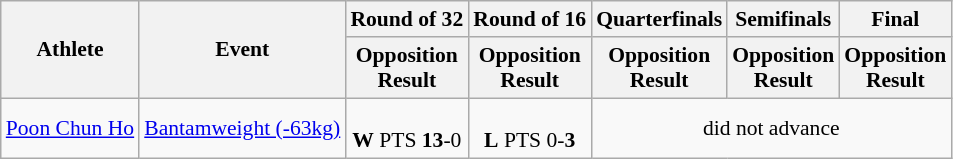<table class="wikitable" style="font-size:90%">
<tr>
<th rowspan=2>Athlete</th>
<th rowspan=2>Event</th>
<th>Round of 32</th>
<th>Round of 16</th>
<th>Quarterfinals</th>
<th>Semifinals</th>
<th>Final</th>
</tr>
<tr>
<th>Opposition<br>Result</th>
<th>Opposition<br>Result</th>
<th>Opposition<br>Result</th>
<th>Opposition<br>Result</th>
<th>Opposition<br>Result</th>
</tr>
<tr>
<td><a href='#'>Poon Chun Ho</a></td>
<td><a href='#'>Bantamweight (-63kg)</a></td>
<td align=center><br><strong>W</strong> PTS <strong>13</strong>-0</td>
<td align=center><br><strong>L</strong> PTS 0-<strong>3</strong></td>
<td align=center colspan="7">did not advance</td>
</tr>
</table>
